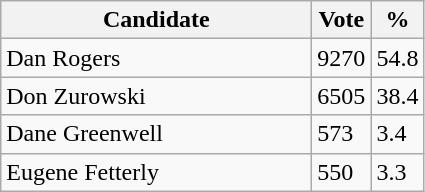<table class="wikitable">
<tr>
<th bgcolor="#DDDDFF" width="200px">Candidate</th>
<th bgcolor="#DDDDFF">Vote</th>
<th bgcolor="#DDDDFF">%</th>
</tr>
<tr>
<td>Dan Rogers</td>
<td>9270</td>
<td>54.8</td>
</tr>
<tr>
<td>Don Zurowski</td>
<td>6505</td>
<td>38.4</td>
</tr>
<tr>
<td>Dane Greenwell</td>
<td>573</td>
<td>3.4</td>
</tr>
<tr>
<td>Eugene Fetterly</td>
<td>550</td>
<td>3.3</td>
</tr>
</table>
